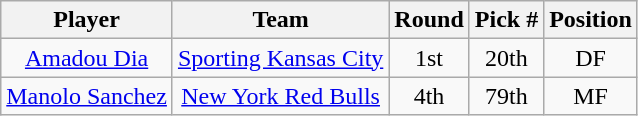<table class="wikitable" style="text-align: center;">
<tr>
<th>Player</th>
<th>Team</th>
<th>Round</th>
<th>Pick #</th>
<th>Position</th>
</tr>
<tr>
<td> <a href='#'>Amadou Dia</a></td>
<td><a href='#'>Sporting Kansas City</a></td>
<td>1st</td>
<td>20th</td>
<td>DF</td>
</tr>
<tr>
<td> <a href='#'>Manolo Sanchez</a></td>
<td><a href='#'>New York Red Bulls</a></td>
<td>4th</td>
<td>79th</td>
<td>MF</td>
</tr>
</table>
